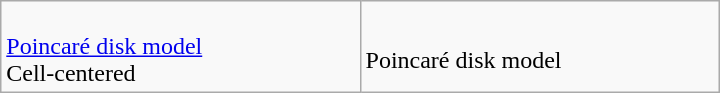<table class=wikitable width=480>
<tr>
<td><br><a href='#'>Poincaré disk model</a><br>Cell-centered</td>
<td><br>Poincaré disk model<br></td>
</tr>
</table>
